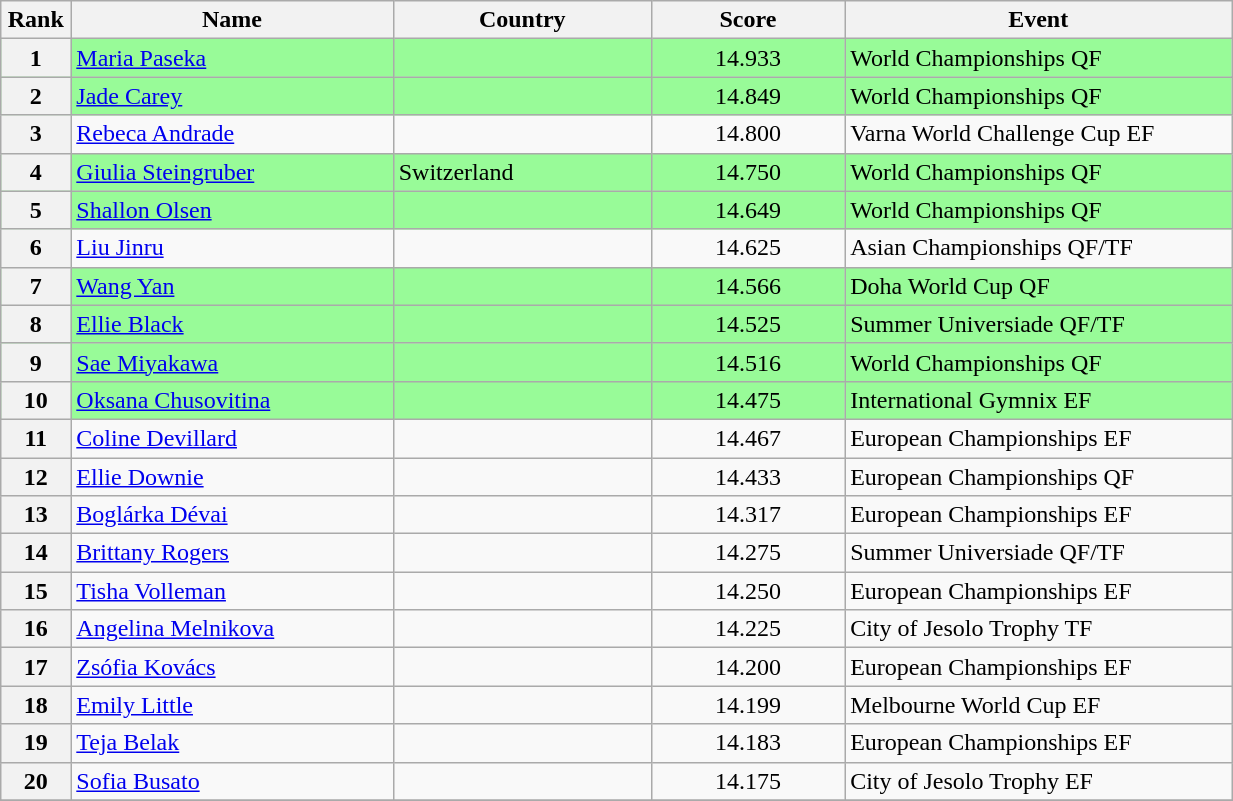<table class="wikitable sortable" style="width:65%;">
<tr>
<th style="text-align:center; width:5%;">Rank</th>
<th style="text-align:center; width:25%;">Name</th>
<th style="text-align:center; width:20%;">Country</th>
<th style="text-align:center; width:15%;">Score</th>
<th style="text-align:center; width:30%;">Event</th>
</tr>
<tr style="background:#98fb98;">
<th>1</th>
<td><a href='#'>Maria Paseka</a></td>
<td></td>
<td align="center">14.933</td>
<td>World Championships QF</td>
</tr>
<tr style="background:#98fb98;">
<th>2</th>
<td><a href='#'>Jade Carey</a></td>
<td></td>
<td align="center">14.849</td>
<td>World Championships QF</td>
</tr>
<tr>
<th>3</th>
<td><a href='#'>Rebeca Andrade</a></td>
<td></td>
<td align="center">14.800</td>
<td>Varna World Challenge Cup EF</td>
</tr>
<tr style="background:#98fb98;">
<th>4</th>
<td><a href='#'>Giulia Steingruber</a></td>
<td> Switzerland</td>
<td align="center">14.750</td>
<td>World Championships QF</td>
</tr>
<tr style="background:#98fb98;">
<th>5</th>
<td><a href='#'>Shallon Olsen</a></td>
<td></td>
<td align="center">14.649</td>
<td>World Championships QF</td>
</tr>
<tr>
<th>6</th>
<td><a href='#'>Liu Jinru</a></td>
<td></td>
<td align="center">14.625</td>
<td>Asian Championships QF/TF</td>
</tr>
<tr style="background:#98fb98;">
<th>7</th>
<td><a href='#'>Wang Yan</a></td>
<td></td>
<td align="center">14.566</td>
<td>Doha World Cup QF</td>
</tr>
<tr style="background:#98fb98;">
<th>8</th>
<td><a href='#'>Ellie Black</a></td>
<td></td>
<td align="center">14.525</td>
<td>Summer Universiade QF/TF</td>
</tr>
<tr style="background:#98fb98;">
<th>9</th>
<td><a href='#'>Sae Miyakawa</a></td>
<td></td>
<td align="center">14.516</td>
<td>World Championships QF</td>
</tr>
<tr style="background:#98fb98;">
<th>10</th>
<td><a href='#'>Oksana Chusovitina</a></td>
<td></td>
<td align="center">14.475</td>
<td>International Gymnix EF</td>
</tr>
<tr>
<th>11</th>
<td><a href='#'>Coline Devillard</a></td>
<td></td>
<td align="center">14.467</td>
<td>European Championships EF</td>
</tr>
<tr>
<th>12</th>
<td><a href='#'>Ellie Downie</a></td>
<td></td>
<td align="center">14.433</td>
<td>European Championships QF</td>
</tr>
<tr>
<th>13</th>
<td><a href='#'>Boglárka Dévai</a></td>
<td></td>
<td align="center">14.317</td>
<td>European Championships EF</td>
</tr>
<tr>
<th>14</th>
<td><a href='#'>Brittany Rogers</a></td>
<td></td>
<td align="center">14.275</td>
<td>Summer Universiade QF/TF</td>
</tr>
<tr>
<th>15</th>
<td><a href='#'>Tisha Volleman</a></td>
<td></td>
<td align="center">14.250</td>
<td>European Championships EF</td>
</tr>
<tr>
<th>16</th>
<td><a href='#'>Angelina Melnikova</a></td>
<td></td>
<td align="center">14.225</td>
<td>City of Jesolo Trophy TF</td>
</tr>
<tr>
<th>17</th>
<td><a href='#'>Zsófia Kovács</a></td>
<td></td>
<td align="center">14.200</td>
<td>European Championships EF</td>
</tr>
<tr>
<th>18</th>
<td><a href='#'>Emily Little</a></td>
<td></td>
<td align="center">14.199</td>
<td>Melbourne World Cup EF</td>
</tr>
<tr>
<th>19</th>
<td><a href='#'>Teja Belak</a></td>
<td></td>
<td align="center">14.183</td>
<td>European Championships EF</td>
</tr>
<tr>
<th>20</th>
<td><a href='#'>Sofia Busato</a></td>
<td></td>
<td align="center">14.175</td>
<td>City of Jesolo Trophy EF</td>
</tr>
<tr>
</tr>
</table>
